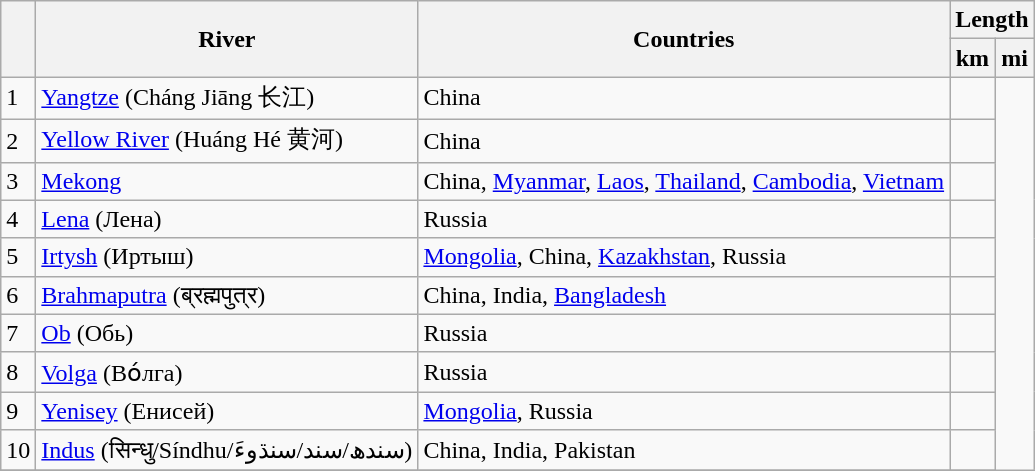<table class="wikitable sortable">
<tr>
<th rowspan=2></th>
<th rowspan=2>River</th>
<th rowspan=2>Countries</th>
<th colspan="2" width="*">Length</th>
</tr>
<tr>
<th>km</th>
<th>mi</th>
</tr>
<tr>
<td>1</td>
<td><a href='#'>Yangtze</a> (Cháng Jiāng 长江)</td>
<td>China</td>
<td></td>
</tr>
<tr>
<td>2</td>
<td><a href='#'>Yellow River</a> (Huáng Hé 黄河)</td>
<td>China</td>
<td></td>
</tr>
<tr>
<td>3</td>
<td><a href='#'>Mekong</a></td>
<td>China, <a href='#'>Myanmar</a>, <a href='#'>Laos</a>, <a href='#'>Thailand</a>, <a href='#'>Cambodia</a>, <a href='#'>Vietnam</a></td>
<td></td>
</tr>
<tr>
<td>4</td>
<td><a href='#'>Lena</a> (Лена)</td>
<td>Russia</td>
<td></td>
</tr>
<tr>
<td>5</td>
<td><a href='#'>Irtysh</a> (Иртыш)</td>
<td><a href='#'>Mongolia</a>, China, <a href='#'>Kazakhstan</a>, Russia</td>
<td></td>
</tr>
<tr>
<td>6</td>
<td><a href='#'>Brahmaputra</a> (ब्रह्मपुत्र)</td>
<td>China, India, <a href='#'>Bangladesh</a></td>
<td></td>
</tr>
<tr>
<td>7</td>
<td><a href='#'>Ob</a> (Обь)</td>
<td>Russia</td>
<td></td>
</tr>
<tr>
<td>8</td>
<td><a href='#'>Volga</a> (Во́лга)</td>
<td>Russia</td>
<td></td>
</tr>
<tr>
<td>9</td>
<td><a href='#'>Yenisey</a> (Енисей)</td>
<td><a href='#'>Mongolia</a>, Russia</td>
<td></td>
</tr>
<tr>
<td>10</td>
<td><a href='#'>Indus</a> (सिन्धु/Síndhu/سندھ/سند/سنڌوءَ)</td>
<td>China, India, Pakistan</td>
<td></td>
</tr>
<tr>
</tr>
</table>
